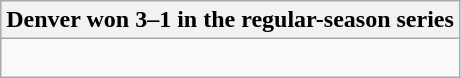<table class="wikitable collapsible collapsed">
<tr>
<th>Denver won 3–1 in the regular-season series</th>
</tr>
<tr>
<td><br>


</td>
</tr>
</table>
